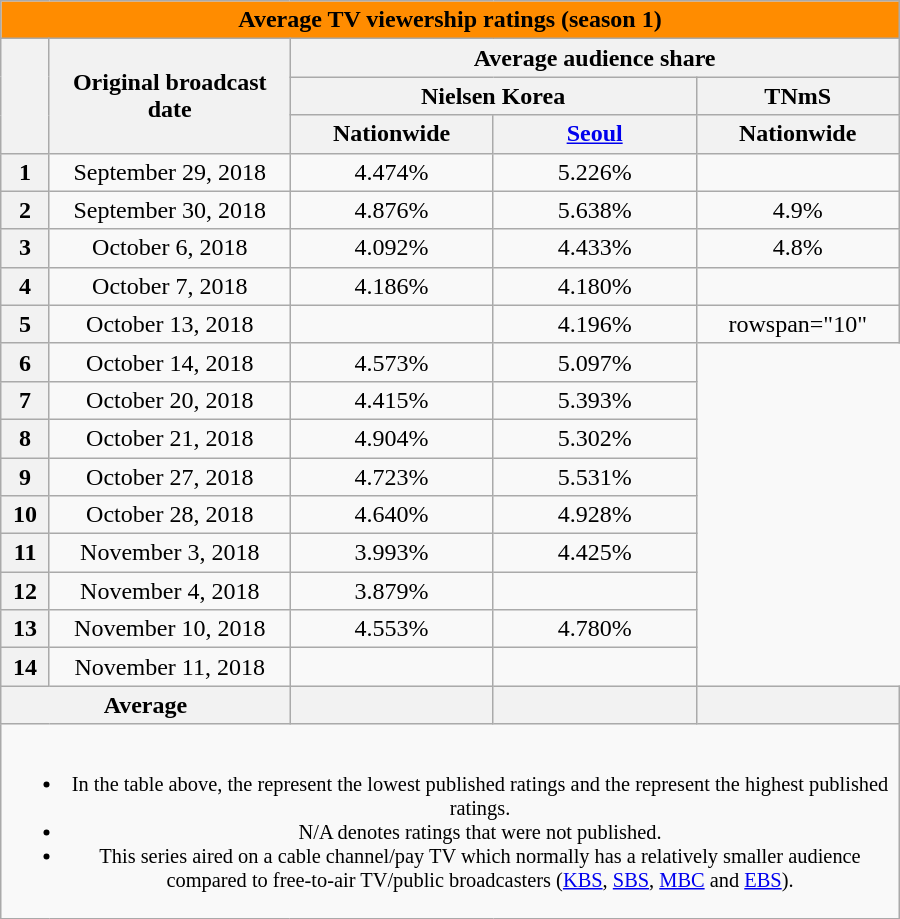<table class="wikitable mw-collapsible mw-collapsed" style="text-align:center;max-width:600px; margin-left: auto; margin-right: auto; border: none;">
<tr>
<th colspan="5" style="background:#FF8C00">Average TV viewership ratings (season 1)</th>
</tr>
<tr>
<th scope="col" rowspan="3"></th>
<th scope="col" rowspan="3">Original broadcast date</th>
<th scope="col" colspan="3">Average audience share</th>
</tr>
<tr>
<th scope="col" colspan="2">Nielsen Korea</th>
<th scope="col">TNmS</th>
</tr>
<tr>
<th scope="col" style="width:8em">Nationwide</th>
<th scope="col" style="width:8em"><a href='#'>Seoul</a></th>
<th scope="col" style="width:8em">Nationwide</th>
</tr>
<tr>
<th scope="row">1</th>
<td>September 29, 2018</td>
<td>4.474%</td>
<td>5.226%</td>
<td><strong></strong></td>
</tr>
<tr>
<th scope="row">2</th>
<td>September 30, 2018</td>
<td>4.876%</td>
<td>5.638%</td>
<td>4.9%</td>
</tr>
<tr>
<th scope="row">3</th>
<td>October 6, 2018</td>
<td>4.092%</td>
<td>4.433%</td>
<td>4.8%</td>
</tr>
<tr>
<th scope="row">4</th>
<td>October 7, 2018</td>
<td>4.186%</td>
<td>4.180%</td>
<td><strong></strong></td>
</tr>
<tr>
<th scope="row">5</th>
<td>October 13, 2018</td>
<td><strong></strong></td>
<td>4.196%</td>
<td>rowspan="10" </td>
</tr>
<tr>
<th scope="row">6</th>
<td>October 14, 2018</td>
<td>4.573%</td>
<td>5.097%</td>
</tr>
<tr>
<th scope="row">7</th>
<td>October 20, 2018</td>
<td>4.415%</td>
<td>5.393%</td>
</tr>
<tr>
<th scope="row">8</th>
<td>October 21, 2018</td>
<td>4.904%</td>
<td>5.302%</td>
</tr>
<tr>
<th scope="row">9</th>
<td>October 27, 2018</td>
<td>4.723%</td>
<td>5.531%</td>
</tr>
<tr>
<th scope="row">10</th>
<td>October 28, 2018</td>
<td>4.640%</td>
<td>4.928%</td>
</tr>
<tr>
<th scope="row">11</th>
<td>November 3, 2018</td>
<td>3.993%</td>
<td>4.425%</td>
</tr>
<tr>
<th scope="row">12</th>
<td>November 4, 2018</td>
<td>3.879%</td>
<td><strong></strong></td>
</tr>
<tr>
<th scope="row">13</th>
<td>November 10, 2018</td>
<td>4.553%</td>
<td>4.780%</td>
</tr>
<tr>
<th scope="row">14</th>
<td>November 11, 2018</td>
<td><strong></strong></td>
<td><strong></strong></td>
</tr>
<tr>
<th scope="col" colspan="2">Average</th>
<th scope="col"></th>
<th scope="col"></th>
<th scope="col"></th>
</tr>
<tr>
<td colspan="5" style="font-size:85%"><br><ul><li>In the table above, the <strong></strong> represent the lowest published ratings and the <strong></strong> represent the highest published ratings.</li><li>N/A denotes ratings that were not published.</li><li>This series aired on a cable channel/pay TV which normally has a relatively smaller audience compared to free-to-air TV/public broadcasters (<a href='#'>KBS</a>, <a href='#'>SBS</a>, <a href='#'>MBC</a> and <a href='#'>EBS</a>).</li></ul></td>
</tr>
</table>
